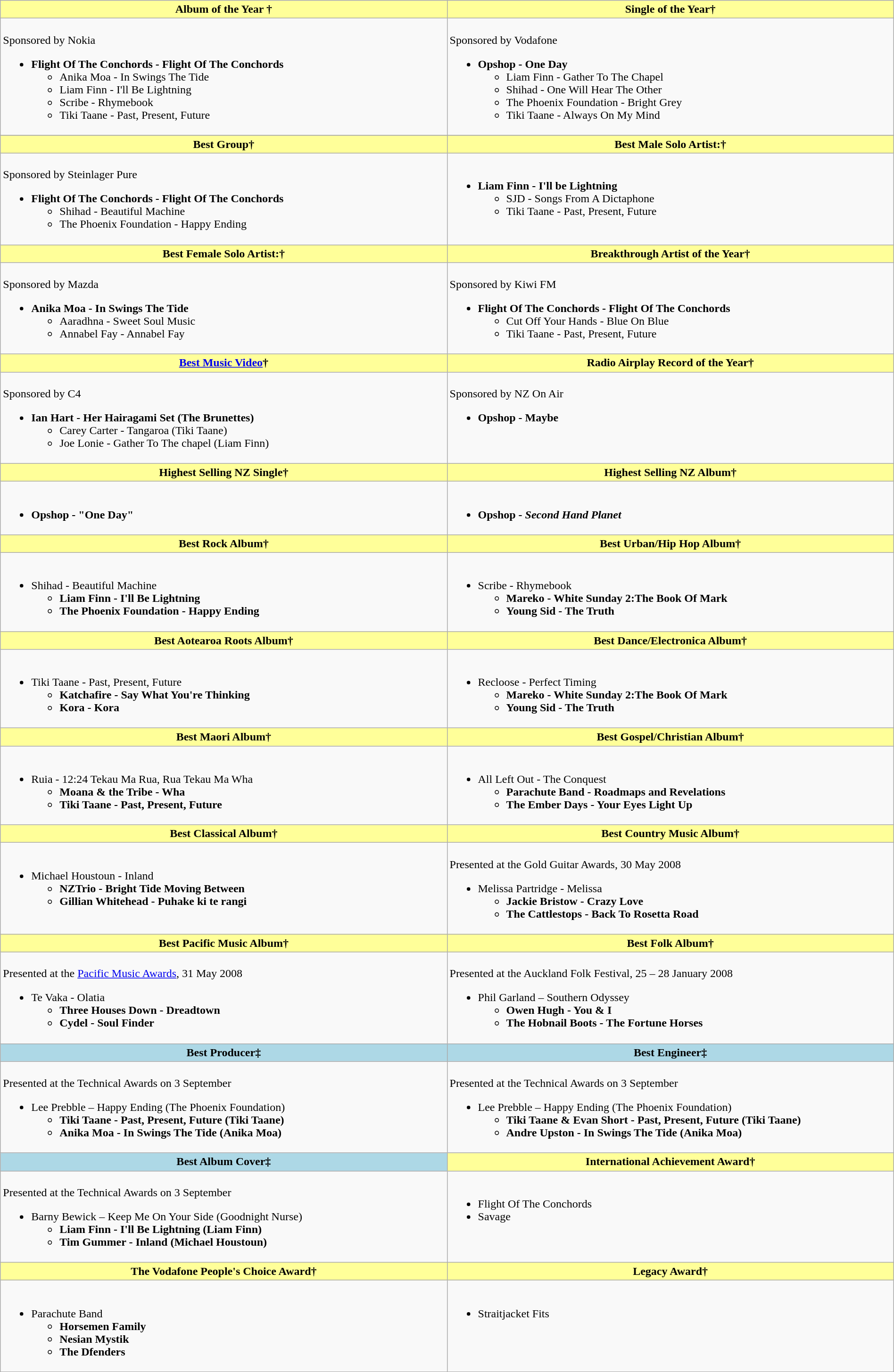<table class=wikitable width="100%">
<tr>
<th style="background:#FFFF99;" width="50%">Album of the Year †</th>
<th style="background:#FFFF99;" width="50%">Single of the Year†</th>
</tr>
<tr>
<td valign="top"><br>Sponsored by Nokia<ul><li><strong>Flight Of The Conchords - Flight Of The Conchords</strong><ul><li>Anika Moa - In Swings The Tide</li><li>Liam Finn - I'll Be Lightning</li><li>Scribe - Rhymebook</li><li>Tiki Taane - Past, Present, Future</li></ul></li></ul></td>
<td valign="top"><br>Sponsored by Vodafone<ul><li><strong>Opshop - One Day</strong><ul><li>Liam Finn - Gather To The Chapel</li><li>Shihad - One Will Hear The Other</li><li>The Phoenix Foundation - Bright Grey</li><li>Tiki Taane - Always On My Mind</li></ul></li></ul></td>
</tr>
<tr>
</tr>
<tr>
<th style="background:#FFFF99;" width="50%">Best Group†</th>
<th style="background:#FFFF99;" width="50%">Best Male Solo Artist:†</th>
</tr>
<tr>
<td valign="top"><br>Sponsored by Steinlager Pure<ul><li><strong>Flight Of The Conchords - Flight Of The Conchords</strong><ul><li>Shihad - Beautiful Machine</li><li>The Phoenix Foundation - Happy Ending</li></ul></li></ul></td>
<td valign="top"><br><ul><li><strong>Liam Finn - I'll be Lightning</strong><ul><li>SJD - Songs From A Dictaphone</li><li>Tiki Taane - Past, Present, Future</li></ul></li></ul></td>
</tr>
<tr>
<th style="background:#FFFF99;" width="50%">Best Female Solo Artist:†</th>
<th style="background:#FFFF99;" width="50%">Breakthrough Artist of the Year†</th>
</tr>
<tr>
<td valign="top"><br>Sponsored by Mazda<ul><li><strong>Anika Moa - In Swings The Tide</strong><ul><li>Aaradhna - Sweet Soul Music</li><li>Annabel Fay - Annabel Fay</li></ul></li></ul></td>
<td valign="top"><br>Sponsored by Kiwi FM<ul><li><strong>Flight Of The Conchords - Flight Of The Conchords</strong><ul><li>Cut Off Your Hands - Blue On Blue</li><li>Tiki Taane - Past, Present, Future</li></ul></li></ul></td>
</tr>
<tr>
<th style="background:#FFFF99;" width="50%"><a href='#'>Best Music Video</a>†</th>
<th style="background:#FFFF99;" width="50%">Radio Airplay Record of the Year†</th>
</tr>
<tr>
<td valign="top"><br>Sponsored by C4<ul><li><strong>Ian Hart - Her Hairagami Set (The Brunettes)</strong><ul><li>Carey Carter - Tangaroa (Tiki Taane)</li><li>Joe Lonie - Gather To The chapel (Liam Finn)</li></ul></li></ul></td>
<td valign="top"><br>Sponsored by NZ On Air<ul><li><strong> Opshop - Maybe</strong></li></ul></td>
</tr>
<tr>
<th style="background:#FFFF99;" width="50%">Highest Selling NZ Single†</th>
<th style="background:#FFFF99;" width="50%">Highest Selling NZ Album†</th>
</tr>
<tr>
<td valign="top"><br><ul><li><strong>Opshop - "One Day"</strong></li></ul></td>
<td valign="top"><br><ul><li><strong>Opshop - <em>Second Hand Planet<strong><em></li></ul></td>
</tr>
<tr>
<th style="background:#FFFF99;" width="50%">Best Rock Album†</th>
<th style="background:#FFFF99;" width="50%">Best Urban/Hip Hop Album†</th>
</tr>
<tr>
<td valign="top"><br><ul><li></strong>Shihad - Beautiful Machine<strong><ul><li>Liam Finn - I'll Be Lightning</li><li>The Phoenix Foundation - Happy Ending</li></ul></li></ul></td>
<td valign="top"><br><ul><li></strong>Scribe - Rhymebook<strong><ul><li>Mareko - White Sunday 2:The Book Of Mark</li><li>Young Sid - The Truth</li></ul></li></ul></td>
</tr>
<tr>
<th style="background:#FFFF99;" width="50%">Best Aotearoa Roots Album†</th>
<th style="background:#FFFF99;" width="50%">Best Dance/Electronica Album†</th>
</tr>
<tr>
<td valign="top"><br><ul><li></strong>Tiki Taane - Past, Present, Future<strong><ul><li>Katchafire - Say What You're Thinking</li><li>Kora - Kora</li></ul></li></ul></td>
<td valign="top"><br><ul><li></strong>Recloose - Perfect Timing<strong><ul><li>Mareko - White Sunday 2:The Book Of Mark</li><li>Young Sid - The Truth</li></ul></li></ul></td>
</tr>
<tr>
<th style="background:#FFFF99;" width="50%">Best Maori Album†</th>
<th style="background:#FFFF99;" width="50%">Best Gospel/Christian Album†</th>
</tr>
<tr>
<td valign="top"><br><ul><li></strong>Ruia - 12:24 Tekau Ma Rua, Rua Tekau Ma Wha<strong><ul><li>Moana & the Tribe - Wha</li><li>Tiki Taane - Past, Present, Future</li></ul></li></ul></td>
<td valign="top"><br><ul><li></strong>All Left Out - The Conquest<strong><ul><li>Parachute Band - Roadmaps and Revelations</li><li>The Ember Days - Your Eyes Light Up</li></ul></li></ul></td>
</tr>
<tr>
<th style="background:#FFFF99;" width="50%">Best Classical Album†</th>
<th style="background:#FFFF99;" width="50%">Best Country Music Album†</th>
</tr>
<tr>
<td valign="top"><br><ul><li></strong>Michael Houstoun - Inland<strong><ul><li>NZTrio - Bright Tide Moving Between</li><li>Gillian Whitehead - Puhake ki te rangi</li></ul></li></ul></td>
<td valign="top"><br>Presented at the Gold Guitar Awards, 30 May 2008<ul><li></strong>Melissa Partridge - Melissa<strong><ul><li>Jackie Bristow - Crazy Love</li><li>The Cattlestops - Back To Rosetta Road</li></ul></li></ul></td>
</tr>
<tr>
<th style="background:#FFFF99;" width="50%">Best Pacific Music Album†</th>
<th style="background:#FFFF99;" width="50%">Best Folk Album†</th>
</tr>
<tr>
<td valign="top"><br>Presented at the <a href='#'>Pacific Music Awards</a>, 31 May 2008<ul><li></strong>Te Vaka - Olatia<strong><ul><li>Three Houses Down - Dreadtown</li><li>Cydel - Soul Finder</li></ul></li></ul></td>
<td valign="top"><br>Presented at the Auckland Folk Festival, 25 – 28 January 2008<ul><li></strong>Phil Garland – Southern Odyssey<strong><ul><li>Owen Hugh - You & I</li><li>The Hobnail Boots - The Fortune Horses</li></ul></li></ul></td>
</tr>
<tr>
<th style="background:lightblue;" width="50%">Best Producer‡</th>
<th style="background:lightblue;" width="50%">Best Engineer‡</th>
</tr>
<tr>
<td valign="top"><br>Presented at the Technical Awards on 3 September<ul><li></strong>Lee Prebble – Happy Ending (The Phoenix Foundation)<strong><ul><li>Tiki Taane - Past, Present, Future (Tiki Taane)</li><li>Anika Moa - In Swings The Tide (Anika Moa)</li></ul></li></ul></td>
<td valign="top"><br>Presented at the Technical Awards on 3 September<ul><li></strong>Lee Prebble – Happy Ending (The Phoenix Foundation)<strong><ul><li>Tiki Taane & Evan Short - Past, Present, Future (Tiki Taane)</li><li>Andre Upston - In Swings The Tide (Anika Moa)</li></ul></li></ul></td>
</tr>
<tr>
<th style="background:lightblue;" width="50%">Best Album Cover‡</th>
<th style="background:#FFFF99;" width="50%">International Achievement Award†</th>
</tr>
<tr>
<td valign="top"><br>Presented at the Technical Awards on 3 September<ul><li></strong>Barny Bewick – Keep Me On Your Side (Goodnight Nurse)<strong><ul><li>Liam Finn - I'll Be Lightning (Liam Finn)</li><li>Tim Gummer - Inland (Michael Houstoun)</li></ul></li></ul></td>
<td valign="top"><br><ul><li></strong>Flight Of The Conchords<strong></li><li></strong>Savage<strong></li></ul></td>
</tr>
<tr>
<th style="background:#FFFF99;" width="50%">The Vodafone People's Choice Award†</th>
<th style="background:#FFFF99;" width="50%">Legacy Award†</th>
</tr>
<tr>
<td valign="top"><br><ul><li></strong>Parachute Band<strong><ul><li>Horsemen Family</li><li>Nesian Mystik</li><li>The Dfenders</li></ul></li></ul></td>
<td valign="top"><br><ul><li></strong>Straitjacket Fits<strong></li></ul></td>
</tr>
</table>
